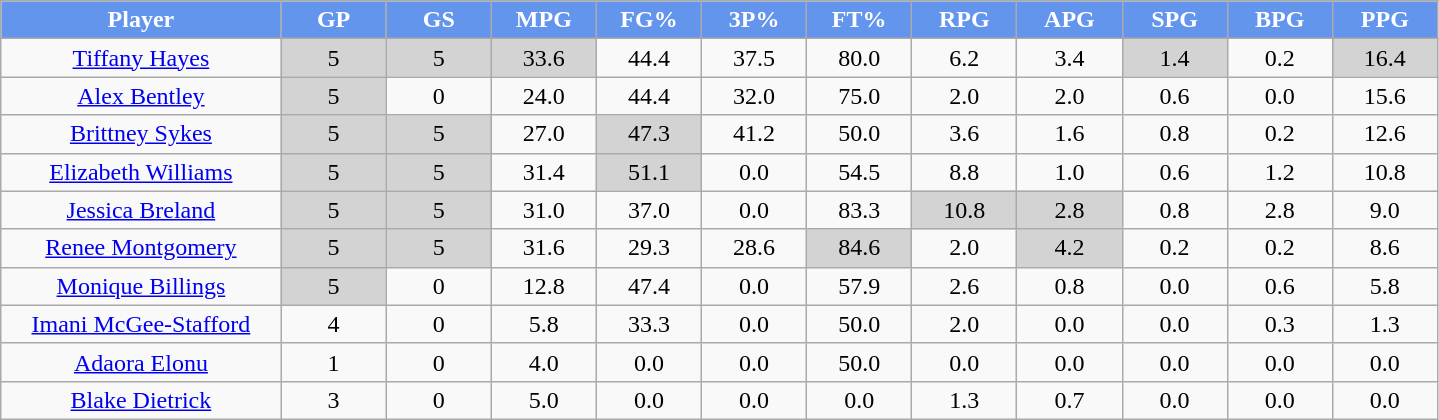<table class="wikitable sortable" style="text-align:center;">
<tr>
<th style="background:#6495ED;color:white;" width="16%">Player</th>
<th style="background:#6495ED;color:white;" width="6%">GP</th>
<th style="background:#6495ED;color:white;" width="6%">GS</th>
<th style="background:#6495ED;color:white;" width="6%">MPG</th>
<th style="background:#6495ED;color:white;" width="6%">FG%</th>
<th style="background:#6495ED;color:white;" width="6%">3P%</th>
<th style="background:#6495ED;color:white;" width="6%">FT%</th>
<th style="background:#6495ED;color:white;" width="6%">RPG</th>
<th style="background:#6495ED;color:white;" width="6%">APG</th>
<th style="background:#6495ED;color:white;" width="6%">SPG</th>
<th style="background:#6495ED;color:white;" width="6%">BPG</th>
<th style="background:#6495ED;color:white;" width="6%">PPG</th>
</tr>
<tr>
<td><a href='#'>Tiffany Hayes</a></td>
<td style="background:#D3D3D3;">5</td>
<td style="background:#D3D3D3;">5</td>
<td style="background:#D3D3D3;">33.6</td>
<td>44.4</td>
<td>37.5</td>
<td>80.0</td>
<td>6.2</td>
<td>3.4</td>
<td style="background:#D3D3D3;">1.4</td>
<td>0.2</td>
<td style="background:#D3D3D3;">16.4</td>
</tr>
<tr>
<td><a href='#'>Alex Bentley</a></td>
<td style="background:#D3D3D3;">5</td>
<td>0</td>
<td>24.0</td>
<td>44.4</td>
<td>32.0</td>
<td>75.0</td>
<td>2.0</td>
<td>2.0</td>
<td>0.6</td>
<td>0.0</td>
<td>15.6</td>
</tr>
<tr>
<td><a href='#'>Brittney Sykes</a></td>
<td style="background:#D3D3D3;">5</td>
<td style="background:#D3D3D3;">5</td>
<td>27.0</td>
<td style="background:#D3D3D3;">47.3</td>
<td>41.2</td>
<td>50.0</td>
<td>3.6</td>
<td>1.6</td>
<td>0.8</td>
<td>0.2</td>
<td>12.6</td>
</tr>
<tr>
<td><a href='#'>Elizabeth Williams</a></td>
<td style="background:#D3D3D3;">5</td>
<td style="background:#D3D3D3;">5</td>
<td>31.4</td>
<td style="background:#D3D3D3;">51.1</td>
<td>0.0</td>
<td>54.5</td>
<td>8.8</td>
<td>1.0</td>
<td>0.6</td>
<td>1.2</td>
<td>10.8</td>
</tr>
<tr>
<td><a href='#'>Jessica Breland</a></td>
<td style="background:#D3D3D3;">5</td>
<td style="background:#D3D3D3;">5</td>
<td>31.0</td>
<td>37.0</td>
<td>0.0</td>
<td>83.3</td>
<td style="background:#D3D3D3;">10.8</td>
<td style="background:#D3D3D3;">2.8</td>
<td>0.8</td>
<td>2.8</td>
<td>9.0</td>
</tr>
<tr>
<td><a href='#'>Renee Montgomery</a></td>
<td style="background:#D3D3D3;">5</td>
<td style="background:#D3D3D3;">5</td>
<td>31.6</td>
<td>29.3</td>
<td>28.6</td>
<td style="background:#D3D3D3;">84.6</td>
<td>2.0</td>
<td style="background:#D3D3D3;">4.2</td>
<td>0.2</td>
<td>0.2</td>
<td>8.6</td>
</tr>
<tr>
<td><a href='#'>Monique Billings</a></td>
<td style="background:#D3D3D3;">5</td>
<td>0</td>
<td>12.8</td>
<td>47.4</td>
<td>0.0</td>
<td>57.9</td>
<td>2.6</td>
<td>0.8</td>
<td>0.0</td>
<td>0.6</td>
<td>5.8</td>
</tr>
<tr>
<td><a href='#'>Imani McGee-Stafford</a></td>
<td>4</td>
<td>0</td>
<td>5.8</td>
<td>33.3</td>
<td>0.0</td>
<td>50.0</td>
<td>2.0</td>
<td>0.0</td>
<td>0.0</td>
<td>0.3</td>
<td>1.3</td>
</tr>
<tr>
<td><a href='#'>Adaora Elonu</a></td>
<td>1</td>
<td>0</td>
<td>4.0</td>
<td>0.0</td>
<td>0.0</td>
<td>50.0</td>
<td>0.0</td>
<td>0.0</td>
<td>0.0</td>
<td>0.0</td>
<td>0.0</td>
</tr>
<tr>
<td><a href='#'>Blake Dietrick</a></td>
<td>3</td>
<td>0</td>
<td>5.0</td>
<td>0.0</td>
<td>0.0</td>
<td>0.0</td>
<td>1.3</td>
<td>0.7</td>
<td>0.0</td>
<td>0.0</td>
<td>0.0</td>
</tr>
</table>
